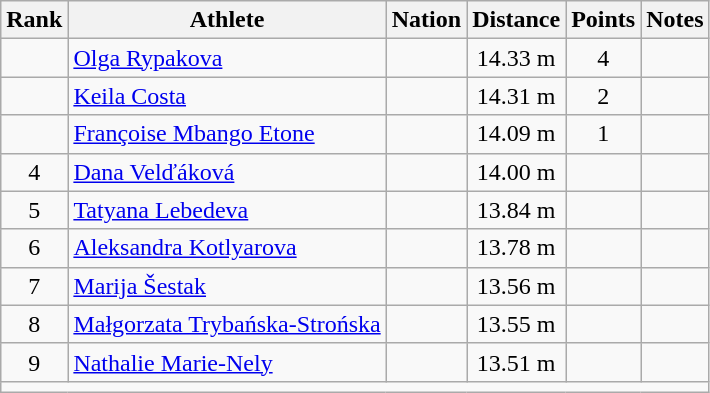<table class="wikitable mw-datatable sortable" style="text-align:center;">
<tr>
<th>Rank</th>
<th>Athlete</th>
<th>Nation</th>
<th>Distance</th>
<th>Points</th>
<th>Notes</th>
</tr>
<tr>
<td></td>
<td align=left><a href='#'>Olga Rypakova</a></td>
<td align=left></td>
<td>14.33 m </td>
<td>4</td>
<td></td>
</tr>
<tr>
<td></td>
<td align=left><a href='#'>Keila Costa</a></td>
<td align=left></td>
<td>14.31 m </td>
<td>2</td>
<td></td>
</tr>
<tr>
<td></td>
<td align=left><a href='#'>Françoise Mbango Etone</a></td>
<td align=left></td>
<td>14.09 m </td>
<td>1</td>
<td></td>
</tr>
<tr>
<td>4</td>
<td align=left><a href='#'>Dana Velďáková</a></td>
<td align=left></td>
<td>14.00 m </td>
<td></td>
<td></td>
</tr>
<tr>
<td>5</td>
<td align=left><a href='#'>Tatyana Lebedeva</a></td>
<td align=left></td>
<td>13.84 m </td>
<td></td>
<td></td>
</tr>
<tr>
<td>6</td>
<td align=left><a href='#'>Aleksandra Kotlyarova</a></td>
<td align=left></td>
<td>13.78 m </td>
<td></td>
<td></td>
</tr>
<tr>
<td>7</td>
<td align=left><a href='#'>Marija Šestak</a></td>
<td align=left></td>
<td>13.56 m </td>
<td></td>
<td></td>
</tr>
<tr>
<td>8</td>
<td align=left><a href='#'>Małgorzata Trybańska-Strońska</a></td>
<td align=left></td>
<td>13.55 m </td>
<td></td>
<td></td>
</tr>
<tr>
<td>9</td>
<td align=left><a href='#'>Nathalie Marie-Nely</a></td>
<td align=left></td>
<td>13.51 m </td>
<td></td>
<td></td>
</tr>
<tr class="sortbottom">
<td colspan=6></td>
</tr>
</table>
